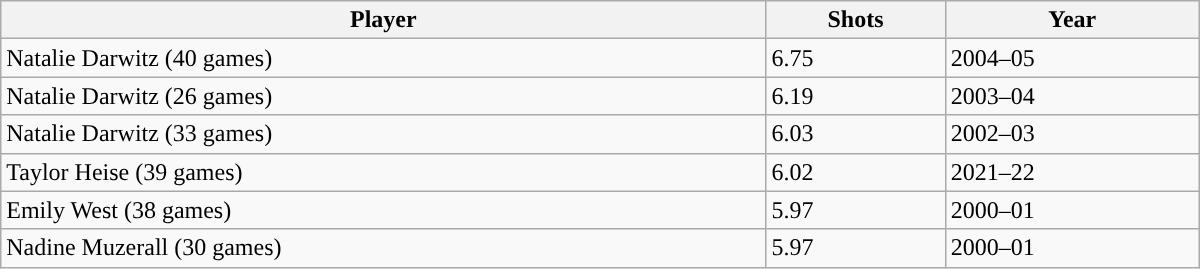<table class="wikitable" style="width: 50em">
<tr>
<th>Player</th>
<th>Shots</th>
<th>Year</th>
</tr>
<tr>
<td>Natalie Darwitz (40 games)</td>
<td>6.75</td>
<td>2004–05</td>
</tr>
<tr>
<td>Natalie Darwitz (26 games)</td>
<td>6.19</td>
<td>2003–04</td>
</tr>
<tr>
<td>Natalie Darwitz (33 games)</td>
<td>6.03</td>
<td>2002–03</td>
</tr>
<tr>
<td>Taylor Heise (39 games)</td>
<td>6.02</td>
<td>2021–22</td>
</tr>
<tr>
<td>Emily West (38 games)</td>
<td>5.97</td>
<td>2000–01</td>
</tr>
<tr>
<td>Nadine Muzerall (30 games)</td>
<td>5.97</td>
<td>2000–01</td>
</tr>
</table>
